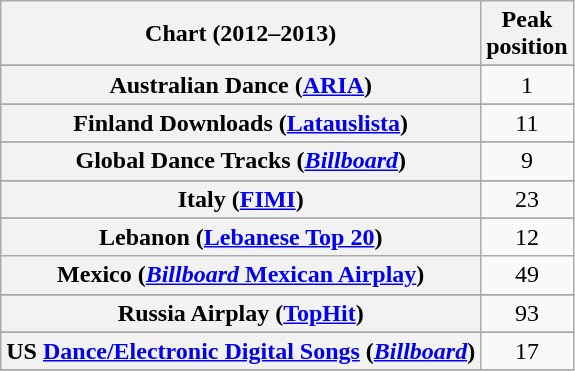<table class="wikitable sortable plainrowheaders" style="text-align:center">
<tr>
<th scope="col">Chart (2012–2013)</th>
<th scope="col">Peak<br> position</th>
</tr>
<tr>
</tr>
<tr>
<th scope="row">Australian Dance (<a href='#'>ARIA</a>)</th>
<td>1</td>
</tr>
<tr>
</tr>
<tr>
</tr>
<tr>
</tr>
<tr>
</tr>
<tr>
</tr>
<tr>
</tr>
<tr>
<th scope="row">Finland Downloads (<a href='#'>Latauslista</a>)</th>
<td>11</td>
</tr>
<tr>
</tr>
<tr>
</tr>
<tr>
<th scope="row">Global Dance Tracks (<em><a href='#'>Billboard</a></em>)</th>
<td>9</td>
</tr>
<tr>
</tr>
<tr>
</tr>
<tr>
<th scope="row">Italy (<a href='#'>FIMI</a>)</th>
<td>23</td>
</tr>
<tr>
</tr>
<tr>
<th scope="row">Lebanon (<a href='#'>Lebanese Top 20</a>)</th>
<td>12</td>
</tr>
<tr>
<th scope="row">Mexico (<a href='#'><em>Billboard</em> Mexican Airplay</a>)</th>
<td>49</td>
</tr>
<tr>
</tr>
<tr>
</tr>
<tr>
<th scope="row">Russia Airplay (<a href='#'>TopHit</a>)</th>
<td>93</td>
</tr>
<tr>
</tr>
<tr>
</tr>
<tr>
</tr>
<tr>
</tr>
<tr>
</tr>
<tr>
<th scope="row">US <a href='#'>Dance/Electronic Digital Songs</a> (<em><a href='#'>Billboard</a></em>)</th>
<td>17</td>
</tr>
<tr>
</tr>
</table>
